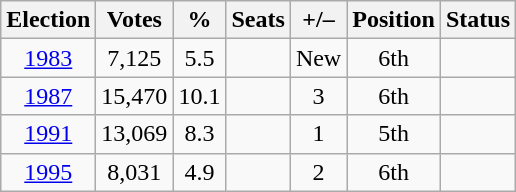<table class=wikitable style=text-align:center>
<tr>
<th>Election</th>
<th>Votes</th>
<th>%</th>
<th>Seats</th>
<th>+/–</th>
<th>Position</th>
<th>Status</th>
</tr>
<tr>
<td><a href='#'>1983</a></td>
<td>7,125</td>
<td>5.5</td>
<td></td>
<td>New</td>
<td> 6th</td>
<td></td>
</tr>
<tr>
<td><a href='#'>1987</a></td>
<td>15,470</td>
<td>10.1</td>
<td></td>
<td> 3</td>
<td> 6th</td>
<td></td>
</tr>
<tr>
<td><a href='#'>1991</a></td>
<td>13,069</td>
<td>8.3</td>
<td></td>
<td> 1</td>
<td> 5th</td>
<td></td>
</tr>
<tr>
<td><a href='#'>1995</a></td>
<td>8,031</td>
<td>4.9</td>
<td></td>
<td> 2</td>
<td> 6th</td>
<td></td>
</tr>
</table>
